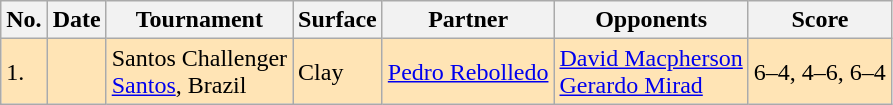<table class="sortable wikitable">
<tr>
<th>No.</th>
<th>Date</th>
<th>Tournament</th>
<th>Surface</th>
<th>Partner</th>
<th>Opponents</th>
<th class="unsortable">Score</th>
</tr>
<tr style="background:moccasin;">
<td>1.</td>
<td></td>
<td>Santos Challenger<br><a href='#'>Santos</a>, Brazil</td>
<td>Clay</td>
<td> <a href='#'>Pedro Rebolledo</a></td>
<td> <a href='#'>David Macpherson</a><br> <a href='#'>Gerardo Mirad</a></td>
<td>6–4, 4–6, 6–4</td>
</tr>
</table>
